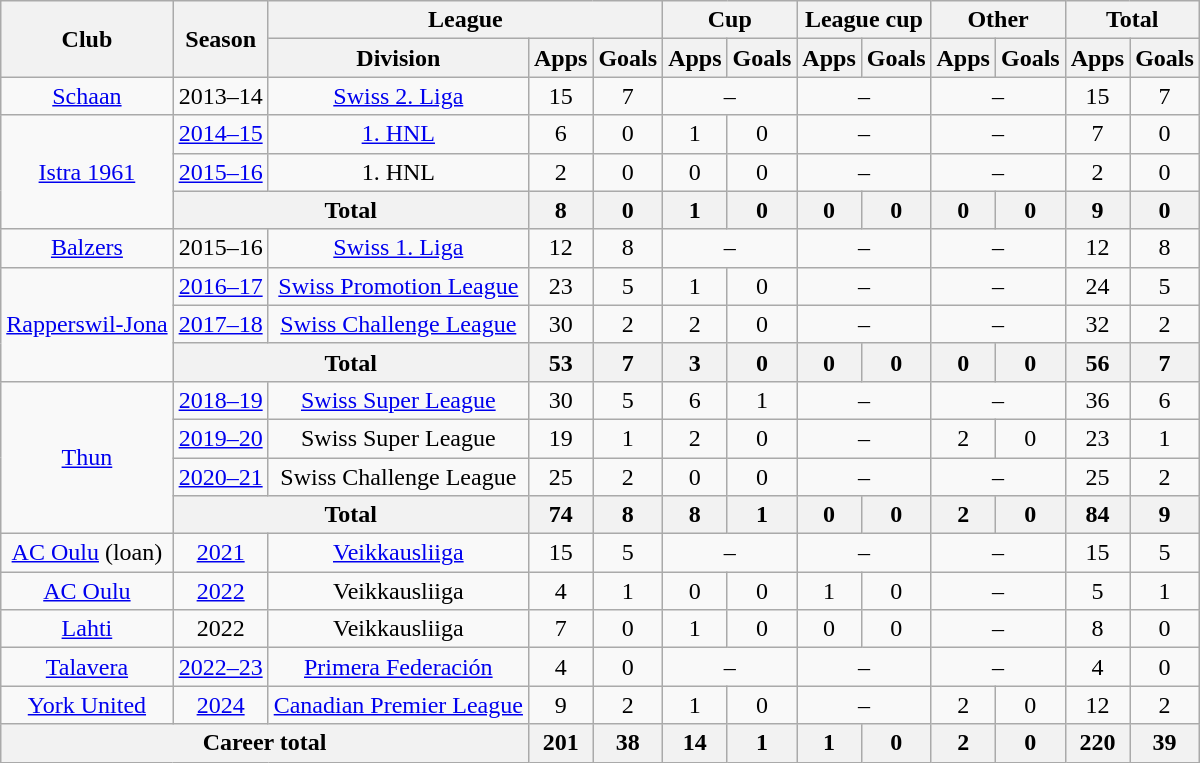<table class="wikitable" style="text-align:center">
<tr>
<th rowspan="2">Club</th>
<th rowspan="2">Season</th>
<th colspan="3">League</th>
<th colspan="2">Cup</th>
<th colspan="2">League cup</th>
<th colspan="2">Other</th>
<th colspan="2">Total</th>
</tr>
<tr>
<th>Division</th>
<th>Apps</th>
<th>Goals</th>
<th>Apps</th>
<th>Goals</th>
<th>Apps</th>
<th>Goals</th>
<th>Apps</th>
<th>Goals</th>
<th>Apps</th>
<th>Goals</th>
</tr>
<tr>
<td><a href='#'>Schaan</a></td>
<td>2013–14</td>
<td><a href='#'>Swiss 2. Liga</a></td>
<td>15</td>
<td>7</td>
<td colspan=2>–</td>
<td colspan=2>–</td>
<td colspan=2>–</td>
<td>15</td>
<td>7</td>
</tr>
<tr>
<td rowspan=3><a href='#'>Istra 1961</a></td>
<td><a href='#'>2014–15</a></td>
<td><a href='#'>1. HNL</a></td>
<td>6</td>
<td>0</td>
<td>1</td>
<td>0</td>
<td colspan=2>–</td>
<td colspan=2>–</td>
<td>7</td>
<td>0</td>
</tr>
<tr>
<td><a href='#'>2015–16</a></td>
<td>1. HNL</td>
<td>2</td>
<td>0</td>
<td>0</td>
<td>0</td>
<td colspan=2>–</td>
<td colspan=2>–</td>
<td>2</td>
<td>0</td>
</tr>
<tr>
<th colspan=2>Total</th>
<th>8</th>
<th>0</th>
<th>1</th>
<th>0</th>
<th>0</th>
<th>0</th>
<th>0</th>
<th>0</th>
<th>9</th>
<th>0</th>
</tr>
<tr>
<td><a href='#'>Balzers</a></td>
<td>2015–16</td>
<td><a href='#'>Swiss 1. Liga</a></td>
<td>12</td>
<td>8</td>
<td colspan=2>–</td>
<td colspan=2>–</td>
<td colspan=2>–</td>
<td>12</td>
<td>8</td>
</tr>
<tr>
<td rowspan=3><a href='#'>Rapperswil-Jona</a></td>
<td><a href='#'>2016–17</a></td>
<td><a href='#'>Swiss Promotion League</a></td>
<td>23</td>
<td>5</td>
<td>1</td>
<td>0</td>
<td colspan=2>–</td>
<td colspan=2>–</td>
<td>24</td>
<td>5</td>
</tr>
<tr>
<td><a href='#'>2017–18</a></td>
<td><a href='#'>Swiss Challenge League</a></td>
<td>30</td>
<td>2</td>
<td>2</td>
<td>0</td>
<td colspan=2>–</td>
<td colspan=2>–</td>
<td>32</td>
<td>2</td>
</tr>
<tr>
<th colspan=2>Total</th>
<th>53</th>
<th>7</th>
<th>3</th>
<th>0</th>
<th>0</th>
<th>0</th>
<th>0</th>
<th>0</th>
<th>56</th>
<th>7</th>
</tr>
<tr>
<td rowspan=4><a href='#'>Thun</a></td>
<td><a href='#'>2018–19</a></td>
<td><a href='#'>Swiss Super League</a></td>
<td>30</td>
<td>5</td>
<td>6</td>
<td>1</td>
<td colspan=2>–</td>
<td colspan=2>–</td>
<td>36</td>
<td>6</td>
</tr>
<tr>
<td><a href='#'>2019–20</a></td>
<td>Swiss Super League</td>
<td>19</td>
<td>1</td>
<td>2</td>
<td>0</td>
<td colspan=2>–</td>
<td>2</td>
<td>0</td>
<td>23</td>
<td>1</td>
</tr>
<tr>
<td><a href='#'>2020–21</a></td>
<td>Swiss Challenge League</td>
<td>25</td>
<td>2</td>
<td>0</td>
<td>0</td>
<td colspan=2>–</td>
<td colspan=2>–</td>
<td>25</td>
<td>2</td>
</tr>
<tr>
<th colspan=2>Total</th>
<th>74</th>
<th>8</th>
<th>8</th>
<th>1</th>
<th>0</th>
<th>0</th>
<th>2</th>
<th>0</th>
<th>84</th>
<th>9</th>
</tr>
<tr>
<td><a href='#'>AC Oulu</a> (loan)</td>
<td><a href='#'>2021</a></td>
<td><a href='#'>Veikkausliiga</a></td>
<td>15</td>
<td>5</td>
<td colspan=2>–</td>
<td colspan=2>–</td>
<td colspan=2>–</td>
<td>15</td>
<td>5</td>
</tr>
<tr>
<td><a href='#'>AC Oulu</a></td>
<td><a href='#'>2022</a></td>
<td>Veikkausliiga</td>
<td>4</td>
<td>1</td>
<td>0</td>
<td>0</td>
<td>1</td>
<td>0</td>
<td colspan=2>–</td>
<td>5</td>
<td>1</td>
</tr>
<tr>
<td><a href='#'>Lahti</a></td>
<td>2022</td>
<td>Veikkausliiga</td>
<td>7</td>
<td>0</td>
<td>1</td>
<td>0</td>
<td>0</td>
<td>0</td>
<td colspan=2>–</td>
<td>8</td>
<td>0</td>
</tr>
<tr>
<td><a href='#'>Talavera</a></td>
<td><a href='#'>2022–23</a></td>
<td><a href='#'>Primera Federación</a></td>
<td>4</td>
<td>0</td>
<td colspan=2>–</td>
<td colspan=2>–</td>
<td colspan=2>–</td>
<td>4</td>
<td>0</td>
</tr>
<tr>
<td><a href='#'>York United</a></td>
<td><a href='#'>2024</a></td>
<td><a href='#'>Canadian Premier League</a></td>
<td>9</td>
<td>2</td>
<td>1</td>
<td>0</td>
<td colspan=2>–</td>
<td>2</td>
<td>0</td>
<td>12</td>
<td>2</td>
</tr>
<tr>
<th colspan="3">Career total</th>
<th>201</th>
<th>38</th>
<th>14</th>
<th>1</th>
<th>1</th>
<th>0</th>
<th>2</th>
<th>0</th>
<th>220</th>
<th>39</th>
</tr>
</table>
